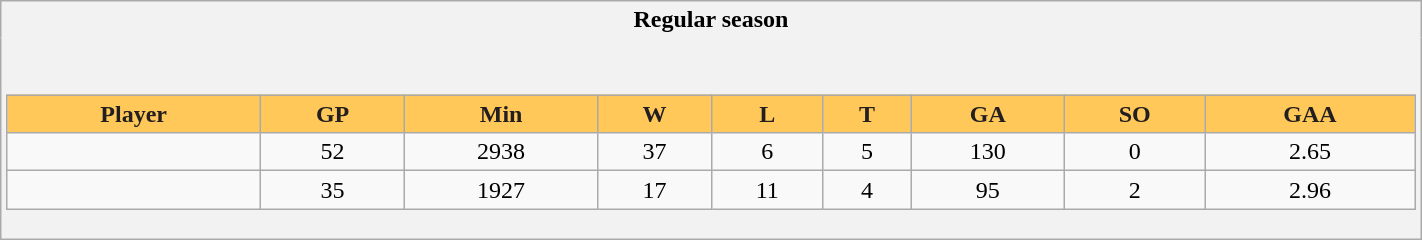<table class="wikitable" style="border: 1px solid #aaa;" width="75%">
<tr>
<th style="border: 0;">Regular season</th>
</tr>
<tr>
<td style="background: #f2f2f2; border: 0; text-align: center;"><br><table class="wikitable sortable" width="100%">
<tr align="center"  bgcolor="#dddddd">
<th style="background:#FFC859; color:#231F20">Player</th>
<th style="background:#FFC859; color:#231F20">GP</th>
<th style="background:#FFC859; color:#231F20">Min</th>
<th style="background:#FFC859; color:#231F20">W</th>
<th style="background:#FFC859; color:#231F20">L</th>
<th style="background:#FFC859; color:#231F20">T</th>
<th style="background:#FFC859; color:#231F20">GA</th>
<th style="background:#FFC859; color:#231F20">SO</th>
<th style="background:#FFC859; color:#231F20">GAA</th>
</tr>
<tr>
<td></td>
<td>52</td>
<td>2938</td>
<td>37</td>
<td>6</td>
<td>5</td>
<td>130</td>
<td>0</td>
<td>2.65</td>
</tr>
<tr>
<td></td>
<td>35</td>
<td>1927</td>
<td>17</td>
<td>11</td>
<td>4</td>
<td>95</td>
<td>2</td>
<td>2.96</td>
</tr>
</table>
</td>
</tr>
</table>
